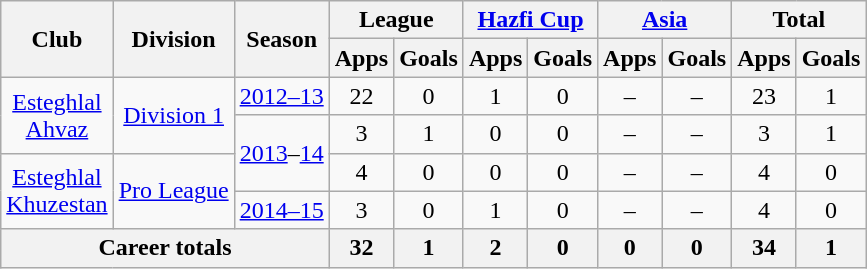<table class="wikitable" style="text-align: center;">
<tr>
<th rowspan="2">Club</th>
<th rowspan="2">Division</th>
<th rowspan="2">Season</th>
<th colspan="2">League</th>
<th colspan="2"><a href='#'>Hazfi Cup</a></th>
<th colspan="2"><a href='#'>Asia</a></th>
<th colspan="2">Total</th>
</tr>
<tr>
<th>Apps</th>
<th>Goals</th>
<th>Apps</th>
<th>Goals</th>
<th>Apps</th>
<th>Goals</th>
<th>Apps</th>
<th>Goals</th>
</tr>
<tr>
<td rowspan="2"><a href='#'>Esteghlal<br>Ahvaz</a></td>
<td rowspan="2"><a href='#'>Division 1</a></td>
<td><a href='#'>2012–13</a></td>
<td>22</td>
<td>0</td>
<td>1</td>
<td>0</td>
<td>–</td>
<td>–</td>
<td>23</td>
<td>1</td>
</tr>
<tr>
<td rowspan="2"><a href='#'>2013</a>–<a href='#'>14</a></td>
<td>3</td>
<td>1</td>
<td>0</td>
<td>0</td>
<td>–</td>
<td>–</td>
<td>3</td>
<td>1</td>
</tr>
<tr>
<td rowspan="2"><a href='#'>Esteghlal<br>Khuzestan</a></td>
<td rowspan="2"><a href='#'>Pro League</a></td>
<td>4</td>
<td>0</td>
<td>0</td>
<td>0</td>
<td>–</td>
<td>–</td>
<td>4</td>
<td>0</td>
</tr>
<tr>
<td><a href='#'>2014–15</a></td>
<td>3</td>
<td>0</td>
<td>1</td>
<td>0</td>
<td>–</td>
<td>–</td>
<td>4</td>
<td>0</td>
</tr>
<tr>
<th colspan=3>Career totals</th>
<th>32</th>
<th>1</th>
<th>2</th>
<th>0</th>
<th>0</th>
<th>0</th>
<th>34</th>
<th>1</th>
</tr>
</table>
